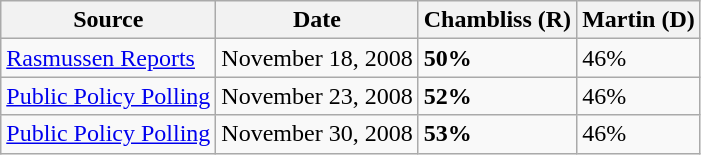<table class="wikitable">
<tr>
<th>Source</th>
<th>Date</th>
<th>Chambliss (R)</th>
<th>Martin (D)</th>
</tr>
<tr>
<td><a href='#'>Rasmussen Reports</a></td>
<td>November 18, 2008</td>
<td><strong>50%</strong></td>
<td>46%</td>
</tr>
<tr>
<td><a href='#'>Public Policy Polling</a></td>
<td>November 23, 2008</td>
<td><strong>52%</strong></td>
<td>46%</td>
</tr>
<tr>
<td><a href='#'>Public Policy Polling</a></td>
<td>November 30, 2008</td>
<td><strong>53%</strong></td>
<td>46%</td>
</tr>
</table>
